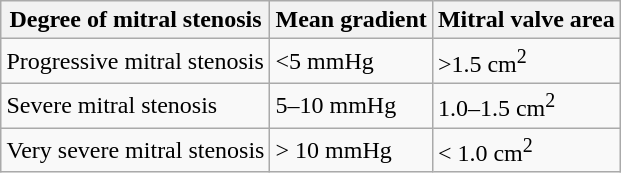<table class="wikitable" style="float:right;clear:right; margin-left:1em">
<tr>
<th>Degree of mitral stenosis</th>
<th>Mean gradient</th>
<th>Mitral valve area</th>
</tr>
<tr>
<td>Progressive mitral stenosis</td>
<td><5 mmHg</td>
<td>>1.5 cm<sup>2</sup></td>
</tr>
<tr>
<td>Severe mitral stenosis</td>
<td>5–10 mmHg</td>
<td>1.0–1.5 cm<sup>2</sup></td>
</tr>
<tr>
<td>Very severe mitral stenosis</td>
<td>> 10 mmHg</td>
<td>< 1.0 cm<sup>2</sup></td>
</tr>
</table>
